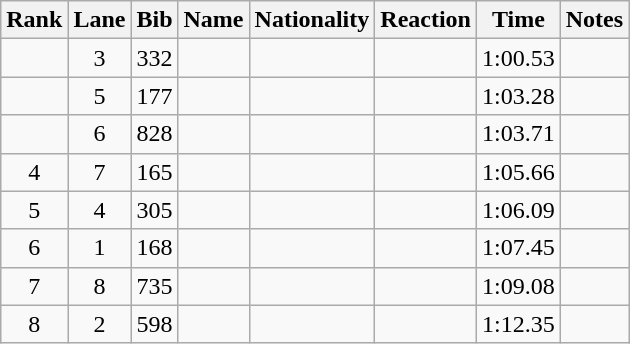<table class="wikitable sortable" style="text-align:center">
<tr>
<th>Rank</th>
<th>Lane</th>
<th>Bib</th>
<th>Name</th>
<th>Nationality</th>
<th>Reaction</th>
<th>Time</th>
<th>Notes</th>
</tr>
<tr>
<td></td>
<td>3</td>
<td>332</td>
<td align=left></td>
<td align=left></td>
<td></td>
<td>1:00.53</td>
<td></td>
</tr>
<tr>
<td></td>
<td>5</td>
<td>177</td>
<td align=left></td>
<td align=left></td>
<td></td>
<td>1:03.28</td>
<td></td>
</tr>
<tr>
<td></td>
<td>6</td>
<td>828</td>
<td align=left></td>
<td align=left></td>
<td></td>
<td>1:03.71</td>
<td></td>
</tr>
<tr>
<td>4</td>
<td>7</td>
<td>165</td>
<td align=left></td>
<td align=left></td>
<td></td>
<td>1:05.66</td>
<td></td>
</tr>
<tr>
<td>5</td>
<td>4</td>
<td>305</td>
<td align=left></td>
<td align=left></td>
<td></td>
<td>1:06.09</td>
<td></td>
</tr>
<tr>
<td>6</td>
<td>1</td>
<td>168</td>
<td align=left></td>
<td align=left></td>
<td></td>
<td>1:07.45</td>
<td></td>
</tr>
<tr>
<td>7</td>
<td>8</td>
<td>735</td>
<td align=left></td>
<td align=left></td>
<td></td>
<td>1:09.08</td>
<td></td>
</tr>
<tr>
<td>8</td>
<td>2</td>
<td>598</td>
<td align=left></td>
<td align=left></td>
<td></td>
<td>1:12.35</td>
<td></td>
</tr>
</table>
